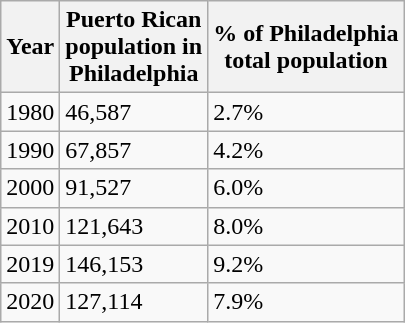<table class="wikitable sortable">
<tr>
<th>Year </th>
<th>Puerto Rican<br> population in<br> Philadelphia</th>
<th>% of Philadelphia<br> total population</th>
</tr>
<tr>
<td>1980</td>
<td>46,587</td>
<td>2.7%</td>
</tr>
<tr>
<td>1990</td>
<td>67,857</td>
<td>4.2%</td>
</tr>
<tr>
<td>2000</td>
<td>91,527</td>
<td>6.0%</td>
</tr>
<tr>
<td>2010</td>
<td>121,643</td>
<td>8.0%</td>
</tr>
<tr>
<td>2019</td>
<td>146,153</td>
<td>9.2%</td>
</tr>
<tr>
<td>2020</td>
<td>127,114</td>
<td>7.9%</td>
</tr>
</table>
